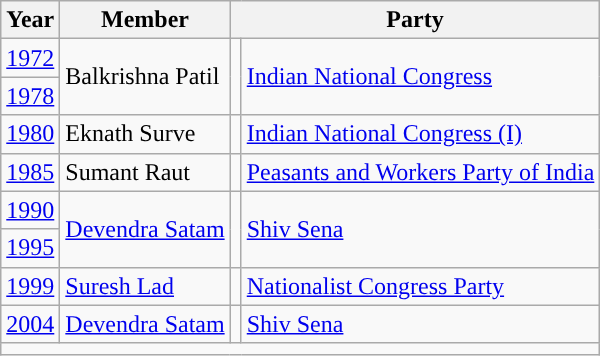<table class="wikitable">
<tr>
<th>Year</th>
<th>Member</th>
<th colspan="2">Party</th>
</tr>
<tr>
<td><a href='#'>1972</a></td>
<td rowspan="2">Balkrishna Patil</td>
<td rowspan="2" style="background-color: "></td>
<td rowspan="2"><a href='#'>Indian National Congress</a></td>
</tr>
<tr>
<td><a href='#'>1978</a></td>
</tr>
<tr>
<td><a href='#'>1980</a></td>
<td>Eknath Surve</td>
<td style="background-color: "></td>
<td><a href='#'>Indian National Congress (I)</a></td>
</tr>
<tr>
<td><a href='#'>1985</a></td>
<td>Sumant Raut</td>
<td style="background-color: "></td>
<td><a href='#'>Peasants and Workers Party of India</a></td>
</tr>
<tr>
<td><a href='#'>1990</a></td>
<td rowspan="2"><a href='#'>Devendra Satam</a></td>
<td rowspan="2" style="background-color: "></td>
<td rowspan="2"><a href='#'>Shiv Sena</a></td>
</tr>
<tr>
<td><a href='#'>1995</a></td>
</tr>
<tr>
<td><a href='#'>1999</a></td>
<td><a href='#'>Suresh Lad</a></td>
<td style="background-color: "></td>
<td><a href='#'>Nationalist Congress Party</a></td>
</tr>
<tr>
<td><a href='#'>2004</a></td>
<td><a href='#'>Devendra Satam</a></td>
<td style="background-color: "></td>
<td><a href='#'>Shiv Sena</a></td>
</tr>
<tr>
<td colspan="4"></td>
</tr>
</table>
